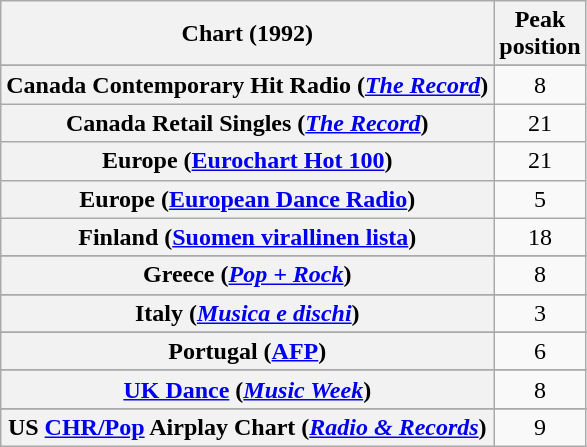<table class="wikitable sortable plainrowheaders" style="text-align:center">
<tr>
<th scope="col">Chart (1992)</th>
<th scope="col">Peak<br>position</th>
</tr>
<tr>
</tr>
<tr>
</tr>
<tr>
</tr>
<tr>
</tr>
<tr>
</tr>
<tr>
<th scope="row">Canada Contemporary Hit Radio (<em><a href='#'>The Record</a></em>)</th>
<td>8</td>
</tr>
<tr>
<th scope="row">Canada Retail Singles (<em><a href='#'>The Record</a></em>)</th>
<td>21</td>
</tr>
<tr>
<th scope="row">Europe (<a href='#'>Eurochart Hot 100</a>)</th>
<td>21</td>
</tr>
<tr>
<th scope="row">Europe (<a href='#'>European Dance Radio</a>)</th>
<td>5</td>
</tr>
<tr>
<th scope="row">Finland (<a href='#'>Suomen virallinen lista</a>)</th>
<td>18</td>
</tr>
<tr>
</tr>
<tr>
</tr>
<tr>
<th scope="row">Greece (<em><a href='#'>Pop + Rock</a></em>)</th>
<td>8</td>
</tr>
<tr>
</tr>
<tr>
<th scope="row">Italy (<em><a href='#'>Musica e dischi</a></em>)</th>
<td>3</td>
</tr>
<tr>
</tr>
<tr>
</tr>
<tr>
</tr>
<tr>
<th scope="row">Portugal (<a href='#'>AFP</a>)</th>
<td>6</td>
</tr>
<tr>
</tr>
<tr>
</tr>
<tr>
</tr>
<tr>
<th scope="row"><a href='#'>UK Dance</a> (<em><a href='#'>Music Week</a></em>)</th>
<td>8</td>
</tr>
<tr>
</tr>
<tr>
</tr>
<tr>
</tr>
<tr>
</tr>
<tr>
<th scope="row">US <a href='#'>CHR/Pop</a> Airplay Chart (<em><a href='#'>Radio & Records</a></em>)</th>
<td>9</td>
</tr>
</table>
